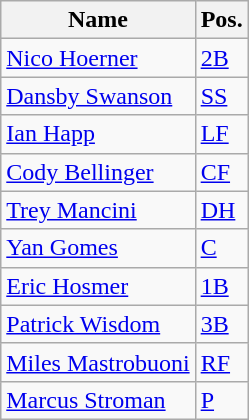<table class="wikitable">
<tr>
<th>Name</th>
<th>Pos.</th>
</tr>
<tr>
<td><a href='#'>Nico Hoerner</a></td>
<td><a href='#'>2B</a></td>
</tr>
<tr>
<td><a href='#'>Dansby Swanson</a></td>
<td><a href='#'>SS</a></td>
</tr>
<tr>
<td><a href='#'>Ian Happ</a></td>
<td><a href='#'>LF</a></td>
</tr>
<tr>
<td><a href='#'>Cody Bellinger</a></td>
<td><a href='#'>CF</a></td>
</tr>
<tr>
<td><a href='#'>Trey Mancini</a></td>
<td><a href='#'>DH</a></td>
</tr>
<tr>
<td><a href='#'>Yan Gomes</a></td>
<td><a href='#'>C</a></td>
</tr>
<tr>
<td><a href='#'>Eric Hosmer</a></td>
<td><a href='#'>1B</a></td>
</tr>
<tr>
<td><a href='#'>Patrick Wisdom</a></td>
<td><a href='#'>3B</a></td>
</tr>
<tr>
<td><a href='#'>Miles Mastrobuoni</a></td>
<td><a href='#'>RF</a></td>
</tr>
<tr>
<td><a href='#'>Marcus Stroman</a></td>
<td><a href='#'>P</a></td>
</tr>
</table>
